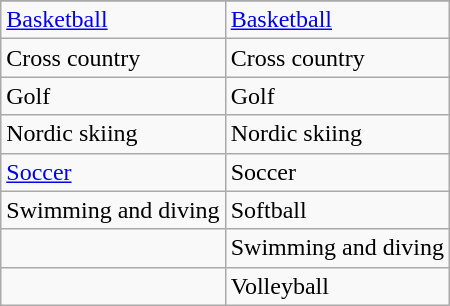<table class="wikitable" style=" ">
<tr>
</tr>
<tr>
<td><a href='#'>Basketball</a></td>
<td><a href='#'>Basketball</a></td>
</tr>
<tr>
<td>Cross country</td>
<td>Cross country</td>
</tr>
<tr>
<td>Golf</td>
<td>Golf</td>
</tr>
<tr>
<td>Nordic skiing</td>
<td>Nordic skiing</td>
</tr>
<tr>
<td><a href='#'>Soccer</a></td>
<td>Soccer</td>
</tr>
<tr>
<td>Swimming and diving</td>
<td>Softball</td>
</tr>
<tr>
<td></td>
<td>Swimming and diving</td>
</tr>
<tr>
<td></td>
<td>Volleyball</td>
</tr>
</table>
